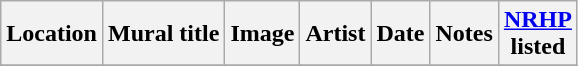<table class="wikitable sortable">
<tr>
<th>Location</th>
<th>Mural title</th>
<th>Image</th>
<th>Artist</th>
<th>Date</th>
<th>Notes</th>
<th><a href='#'>NRHP</a><br>listed</th>
</tr>
<tr>
</tr>
</table>
